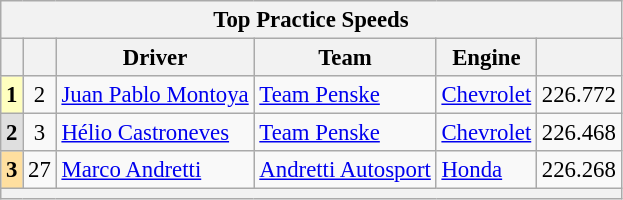<table class="wikitable" style="font-size:95%;">
<tr>
<th colspan=6>Top Practice Speeds</th>
</tr>
<tr>
<th></th>
<th></th>
<th>Driver</th>
<th>Team</th>
<th>Engine</th>
<th></th>
</tr>
<tr>
<td align=center style="background:#FFFFBF;"><strong>1</strong></td>
<td align=center>2</td>
<td> <a href='#'>Juan Pablo Montoya</a></td>
<td><a href='#'>Team Penske</a></td>
<td><a href='#'>Chevrolet</a></td>
<td align=center>226.772</td>
</tr>
<tr>
<td align=center style="background:#DFDFDF;"><strong>2</strong></td>
<td align=center>3</td>
<td> <a href='#'>Hélio Castroneves</a></td>
<td><a href='#'>Team Penske</a></td>
<td><a href='#'>Chevrolet</a></td>
<td align=center>226.468</td>
</tr>
<tr>
<td align=center style="background:#FFDF9F;"><strong>3</strong></td>
<td align=center>27</td>
<td> <a href='#'>Marco Andretti</a></td>
<td><a href='#'>Andretti Autosport</a></td>
<td><a href='#'>Honda</a></td>
<td align=center>226.268</td>
</tr>
<tr>
<th colspan=6></th>
</tr>
</table>
